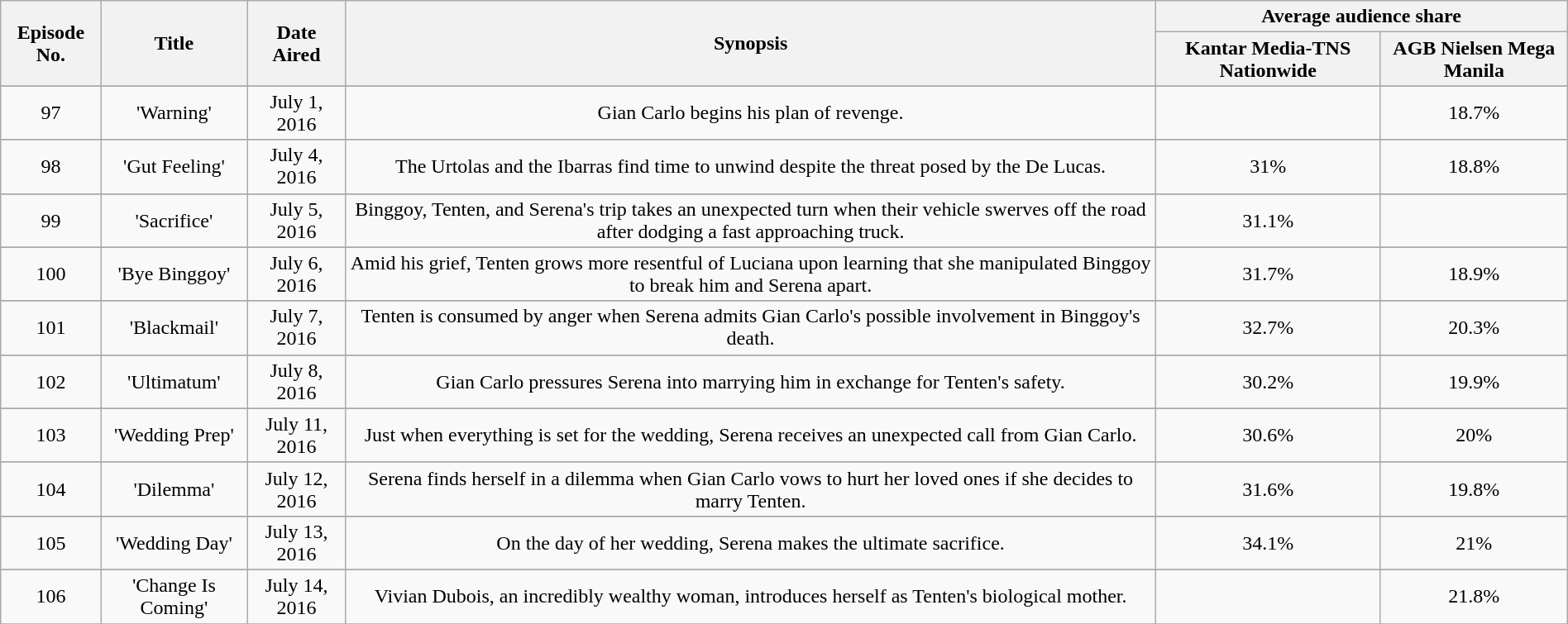<table class="wikitable" style="text-align:center; font-size:100%; line-height:18px;"  width="100%">
<tr>
<th rowspan="2">Episode No.</th>
<th rowspan="2">Title</th>
<th rowspan="2">Date Aired</th>
<th rowspan="2">Synopsis</th>
<th colspan="2">Average audience share</th>
</tr>
<tr>
<th>Kantar Media-TNS Nationwide</th>
<th>AGB Nielsen Mega Manila</th>
</tr>
<tr>
</tr>
<tr>
<td>97</td>
<td>'Warning'</td>
<td>July 1, 2016</td>
<td>Gian Carlo begins his plan of revenge.</td>
<td></td>
<td>18.7%</td>
</tr>
<tr>
</tr>
<tr>
<td>98</td>
<td>'Gut Feeling'</td>
<td>July 4, 2016</td>
<td>The Urtolas and the Ibarras find time to unwind despite the threat posed by the De Lucas.</td>
<td>31%</td>
<td>18.8%</td>
</tr>
<tr>
</tr>
<tr>
<td>99</td>
<td>'Sacrifice'</td>
<td>July 5, 2016</td>
<td>Binggoy, Tenten, and Serena's trip takes an unexpected turn when their vehicle swerves off the road after dodging a fast approaching truck.</td>
<td>31.1%</td>
<td></td>
</tr>
<tr>
</tr>
<tr>
<td>100</td>
<td>'Bye Binggoy'</td>
<td>July 6, 2016</td>
<td>Amid his grief, Tenten grows more resentful of Luciana upon learning that she manipulated Binggoy to break him and Serena apart.</td>
<td>31.7%</td>
<td>18.9%</td>
</tr>
<tr>
</tr>
<tr>
<td>101</td>
<td>'Blackmail'</td>
<td>July 7, 2016</td>
<td>Tenten is consumed by anger when Serena admits Gian Carlo's possible involvement in Binggoy's death.</td>
<td>32.7%</td>
<td>20.3%</td>
</tr>
<tr>
</tr>
<tr>
<td>102</td>
<td>'Ultimatum'</td>
<td>July 8, 2016</td>
<td>Gian Carlo pressures Serena into marrying him in exchange for Tenten's safety.</td>
<td>30.2%</td>
<td>19.9%</td>
</tr>
<tr>
</tr>
<tr>
<td>103</td>
<td>'Wedding Prep'</td>
<td>July 11, 2016</td>
<td>Just when everything is set for the wedding, Serena receives an unexpected call from Gian Carlo.</td>
<td>30.6%</td>
<td>20%</td>
</tr>
<tr>
</tr>
<tr>
<td>104</td>
<td>'Dilemma'</td>
<td>July 12, 2016</td>
<td>Serena finds herself in a dilemma when Gian Carlo vows to hurt her loved ones if she decides to marry Tenten.</td>
<td>31.6%</td>
<td>19.8%</td>
</tr>
<tr>
</tr>
<tr>
<td>105</td>
<td>'Wedding Day'</td>
<td>July 13, 2016</td>
<td>On the day of her wedding, Serena makes the ultimate sacrifice.</td>
<td>34.1%</td>
<td>21%</td>
</tr>
<tr>
</tr>
<tr>
<td>106</td>
<td>'Change Is Coming'</td>
<td>July 14, 2016</td>
<td>Vivian Dubois, an incredibly wealthy woman, introduces herself as Tenten's biological mother.</td>
<td></td>
<td>21.8%</td>
</tr>
<tr>
</tr>
</table>
